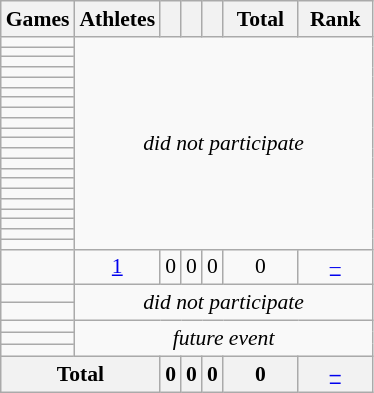<table class="wikitable" style="text-align:center; font-size:90%;">
<tr>
<th>Games</th>
<th>Athletes</th>
<th width:3em; font-weight:bold;"></th>
<th width:3em; font-weight:bold;"></th>
<th width:3em; font-weight:bold;"></th>
<th style="width:3em; font-weight:bold;">Total</th>
<th style="width:3em; font-weight:bold;">Rank</th>
</tr>
<tr>
<td align=left> </td>
<td rowspan="21"; colspan=6><em>did not participate</em></td>
</tr>
<tr>
<td align=left> </td>
</tr>
<tr>
<td align=left> </td>
</tr>
<tr>
<td align=left> </td>
</tr>
<tr>
<td align=left> </td>
</tr>
<tr>
<td align=left> </td>
</tr>
<tr>
<td align=left> </td>
</tr>
<tr>
<td align=left> </td>
</tr>
<tr>
<td align=left> </td>
</tr>
<tr>
<td align=left> </td>
</tr>
<tr>
<td align=left> </td>
</tr>
<tr>
<td align=left> </td>
</tr>
<tr>
<td align=left> </td>
</tr>
<tr>
<td align=left> </td>
</tr>
<tr>
<td align=left> </td>
</tr>
<tr>
<td align=left> </td>
</tr>
<tr>
<td align=left> </td>
</tr>
<tr>
<td align=left> </td>
</tr>
<tr>
<td align=left> </td>
</tr>
<tr>
<td align=left> </td>
</tr>
<tr>
<td align=left> </td>
</tr>
<tr>
<td align=left> </td>
<td><a href='#'>1</a></td>
<td>0</td>
<td>0</td>
<td>0</td>
<td>0</td>
<td><a href='#'>–</a></td>
</tr>
<tr>
<td align=left> </td>
<td colspan=6; rowspan=2><em>did not participate</em></td>
</tr>
<tr>
<td align=left> </td>
</tr>
<tr>
<td align=left> </td>
<td rowspan="3"; colspan=6><em>future event</em></td>
</tr>
<tr>
<td align=left> </td>
</tr>
<tr>
<td align=left> </td>
</tr>
<tr>
<th colspan=2>Total</th>
<th>0</th>
<th>0</th>
<th>0</th>
<th>0</th>
<th><a href='#'>–</a></th>
</tr>
</table>
